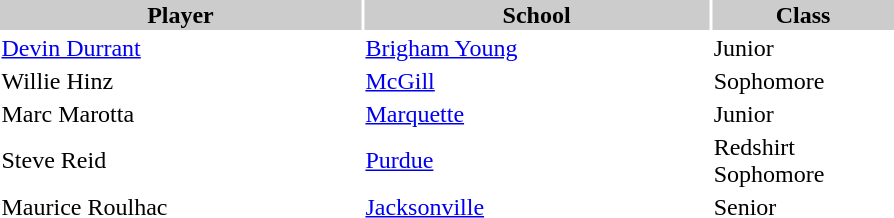<table style="width:600px" "border:'1' 'solid' 'gray' ">
<tr>
<th style="background:#ccc; width:23%;">Player</th>
<th style="background:#ccc; width:22%;">School</th>
<th style="background:#ccc; width:10%;">Class</th>
</tr>
<tr>
<td><a href='#'>Devin Durrant</a></td>
<td><a href='#'>Brigham Young</a></td>
<td>Junior</td>
</tr>
<tr>
<td>Willie Hinz</td>
<td><a href='#'>McGill</a></td>
<td>Sophomore</td>
</tr>
<tr>
<td>Marc Marotta</td>
<td><a href='#'>Marquette</a></td>
<td>Junior</td>
</tr>
<tr>
<td>Steve Reid</td>
<td><a href='#'>Purdue</a></td>
<td>Redshirt Sophomore</td>
</tr>
<tr>
<td>Maurice Roulhac</td>
<td><a href='#'>Jacksonville</a></td>
<td>Senior</td>
</tr>
</table>
